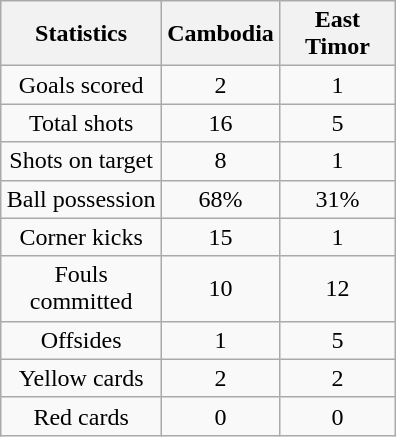<table class="wikitable" style="text-align:center; margin:auto;">
<tr>
<th scope=col width=100>Statistics</th>
<th scope=col width=70>Cambodia</th>
<th scope=col width=70>East Timor</th>
</tr>
<tr>
<td>Goals scored</td>
<td>2</td>
<td>1</td>
</tr>
<tr>
<td>Total shots</td>
<td>16</td>
<td>5</td>
</tr>
<tr>
<td>Shots on target</td>
<td>8</td>
<td>1</td>
</tr>
<tr>
<td>Ball possession</td>
<td>68%</td>
<td>31%</td>
</tr>
<tr>
<td>Corner kicks</td>
<td>15</td>
<td>1</td>
</tr>
<tr>
<td>Fouls committed</td>
<td>10</td>
<td>12</td>
</tr>
<tr>
<td>Offsides</td>
<td>1</td>
<td>5</td>
</tr>
<tr>
<td>Yellow cards</td>
<td>2</td>
<td>2</td>
</tr>
<tr>
<td>Red cards</td>
<td>0</td>
<td>0</td>
</tr>
</table>
